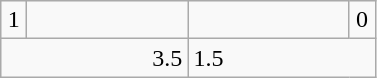<table class=wikitable>
<tr>
<td align=center width=10>1</td>
<td align="center" width="100"></td>
<td align="center" width="100"></td>
<td align="center" width="10">0</td>
</tr>
<tr>
<td colspan=2 align=right>3.5</td>
<td colspan="2">1.5</td>
</tr>
</table>
